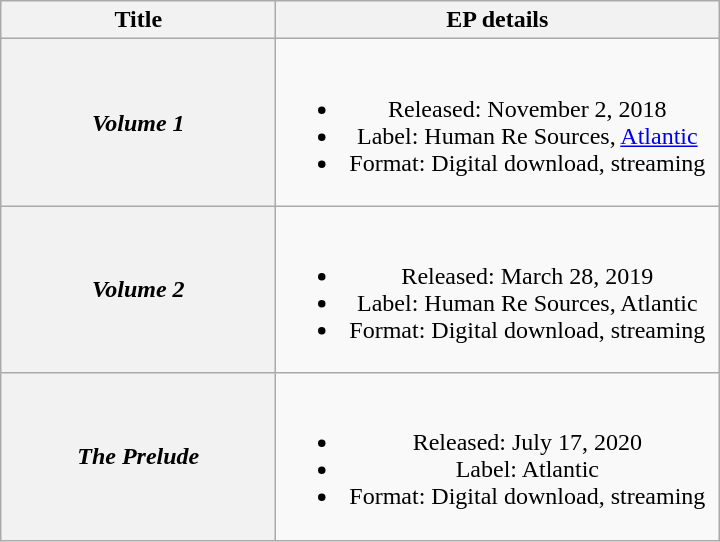<table class="wikitable plainrowheaders" style="text-align:center;">
<tr>
<th scope="col" style="width:11em;">Title</th>
<th scope="col" style="width:18em;">EP details</th>
</tr>
<tr>
<th scope="row"><em>Volume 1</em></th>
<td><br><ul><li>Released: November 2, 2018</li><li>Label: Human Re Sources, <a href='#'>Atlantic</a></li><li>Format: Digital download, streaming</li></ul></td>
</tr>
<tr>
<th scope="row"><em>Volume 2</em></th>
<td><br><ul><li>Released: March 28, 2019</li><li>Label: Human Re Sources, Atlantic</li><li>Format: Digital download, streaming</li></ul></td>
</tr>
<tr>
<th scope="row"><em>The Prelude</em></th>
<td><br><ul><li>Released: July 17, 2020</li><li>Label: Atlantic</li><li>Format: Digital download, streaming</li></ul></td>
</tr>
</table>
